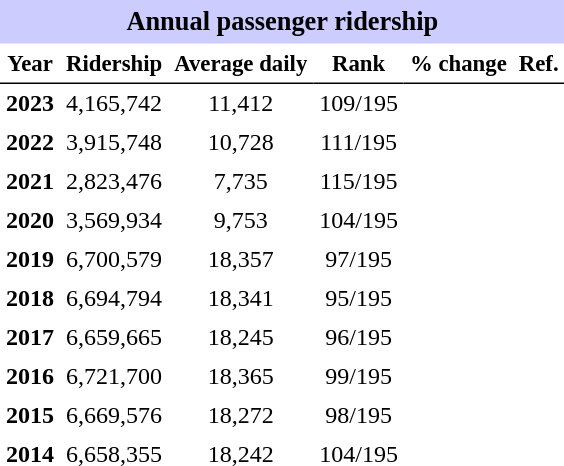<table class="toccolours" cellpadding="4" cellspacing="0" style="text-align:right;">
<tr>
<th colspan="6"  style="background-color:#ccf; background-color:#ccf; font-size:110%; text-align:center;">Annual passenger ridership</th>
</tr>
<tr style="font-size:95%; text-align:center">
<th style="border-bottom:1px solid black">Year</th>
<th style="border-bottom:1px solid black">Ridership</th>
<th style="border-bottom:1px solid black">Average daily</th>
<th style="border-bottom:1px solid black">Rank</th>
<th style="border-bottom:1px solid black">% change</th>
<th style="border-bottom:1px solid black">Ref.</th>
</tr>
<tr style="text-align:center;">
<td><strong>2023</strong></td>
<td>4,165,742</td>
<td>11,412</td>
<td>109/195</td>
<td></td>
<td></td>
</tr>
<tr style="text-align:center;">
<td><strong>2022</strong></td>
<td>3,915,748</td>
<td>10,728</td>
<td>111/195</td>
<td></td>
<td></td>
</tr>
<tr style="text-align:center;">
<td><strong>2021</strong></td>
<td>2,823,476</td>
<td>7,735</td>
<td>115/195</td>
<td></td>
<td></td>
</tr>
<tr style="text-align:center;">
<td><strong>2020</strong></td>
<td>3,569,934</td>
<td>9,753</td>
<td>104/195</td>
<td></td>
<td></td>
</tr>
<tr style="text-align:center;">
<td><strong>2019</strong></td>
<td>6,700,579</td>
<td>18,357</td>
<td>97/195</td>
<td></td>
<td></td>
</tr>
<tr style="text-align:center;">
<td><strong>2018</strong></td>
<td>6,694,794</td>
<td>18,341</td>
<td>95/195</td>
<td></td>
<td></td>
</tr>
<tr style="text-align:center;">
<td><strong>2017</strong></td>
<td>6,659,665</td>
<td>18,245</td>
<td>96/195</td>
<td></td>
<td></td>
</tr>
<tr style="text-align:center;">
<td><strong>2016</strong></td>
<td>6,721,700</td>
<td>18,365</td>
<td>99/195</td>
<td></td>
<td></td>
</tr>
<tr style="text-align:center;">
<td><strong>2015</strong></td>
<td>6,669,576</td>
<td>18,272</td>
<td>98/195</td>
<td></td>
<td></td>
</tr>
<tr style="text-align:center;">
<td><strong>2014</strong></td>
<td>6,658,355</td>
<td>18,242</td>
<td>104/195</td>
<td></td>
<td></td>
</tr>
</table>
